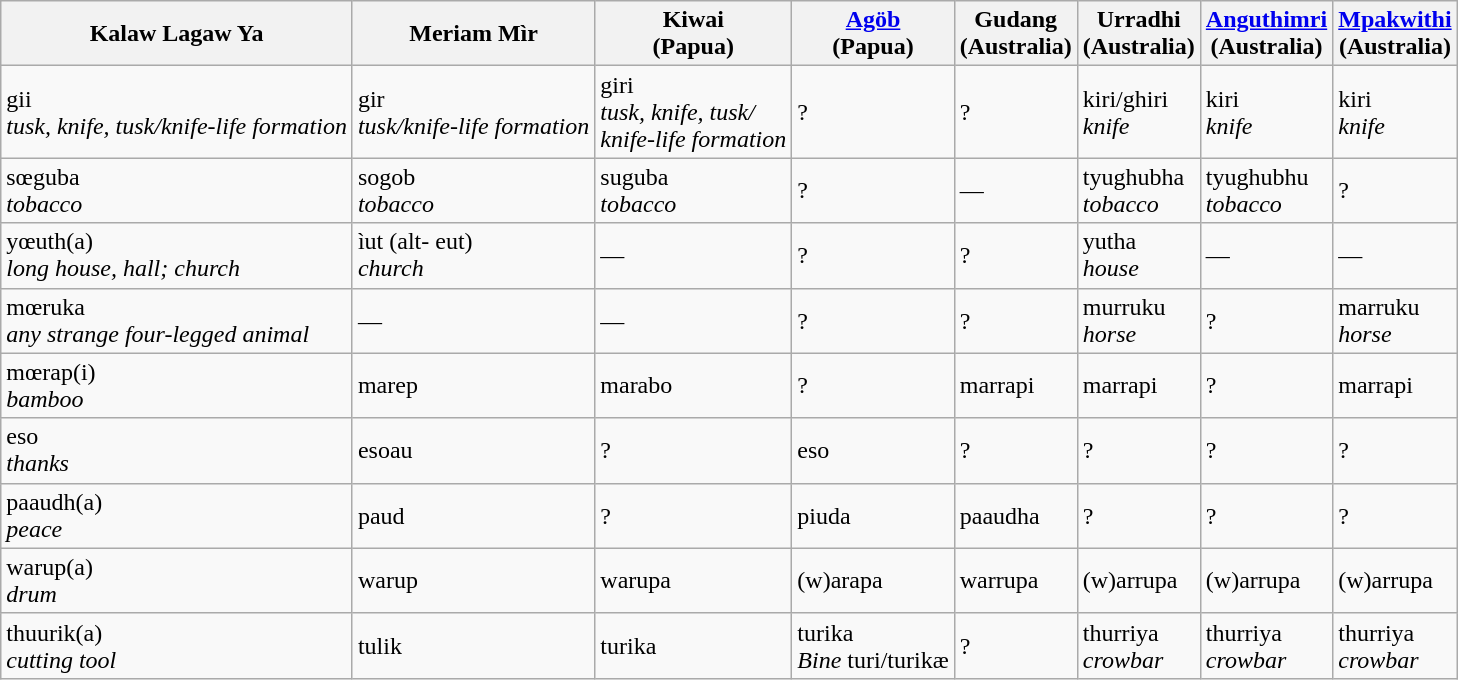<table class="wikitable">
<tr>
<th>Kalaw Lagaw Ya</th>
<th>Meriam Mìr</th>
<th>Kiwai <br>(Papua)</th>
<th><a href='#'>Agöb</a> <br>(Papua)</th>
<th>Gudang <br>(Australia)</th>
<th>Urradhi <br> (Australia)</th>
<th><a href='#'>Anguthimri</a> <br> (Australia)</th>
<th><a href='#'>Mpakwithi</a> <br> (Australia)</th>
</tr>
<tr>
<td>gii <br> <em>tusk, knife, tusk/knife-life formation</em></td>
<td>gir <br> <em>tusk/knife-life formation</em></td>
<td>giri <br> <em>tusk, knife, tusk/<br>knife-life formation</em></td>
<td>?</td>
<td>?</td>
<td>kiri/ghiri <br> <em>knife</em></td>
<td>kiri <br> <em>knife</em></td>
<td>kiri <br> <em>knife</em></td>
</tr>
<tr>
<td>sœguba <br> <em>tobacco</em></td>
<td>sogob <br> <em>tobacco</em></td>
<td>suguba <br> <em>tobacco</em></td>
<td>?</td>
<td>—</td>
<td>tyughubha <br> <em>tobacco</em></td>
<td>tyughubhu <br> <em>tobacco</em></td>
<td>?</td>
</tr>
<tr>
<td>yœuth(a) <br> <em>long house, hall; church</em></td>
<td>ìut (alt- eut) <br> <em>church</em></td>
<td>—</td>
<td>?</td>
<td>?</td>
<td>yutha <br> <em>house</em></td>
<td>—</td>
<td>—</td>
</tr>
<tr>
<td>mœruka <br><em>any strange four-legged animal</em></td>
<td>—</td>
<td>—</td>
<td>?</td>
<td>?</td>
<td>murruku <br> <em>horse</em></td>
<td>?</td>
<td>marruku <br> <em>horse</em></td>
</tr>
<tr>
<td>mœrap(i) <br> <em>bamboo</em></td>
<td>marep</td>
<td>marabo</td>
<td>?</td>
<td>marrapi</td>
<td>marrapi</td>
<td>?</td>
<td>marrapi</td>
</tr>
<tr>
<td>eso <br> <em>thanks</em></td>
<td>esoau</td>
<td>?</td>
<td>eso</td>
<td>?</td>
<td>?</td>
<td>?</td>
<td>?</td>
</tr>
<tr>
<td>paaudh(a) <br> <em>peace</em></td>
<td>paud</td>
<td>?</td>
<td>piuda</td>
<td>paaudha</td>
<td>?</td>
<td>?</td>
<td>?</td>
</tr>
<tr>
<td>warup(a) <br> <em>drum</em></td>
<td>warup</td>
<td>warupa</td>
<td>(w)arapa</td>
<td>warrupa</td>
<td>(w)arrupa</td>
<td>(w)arrupa</td>
<td>(w)arrupa</td>
</tr>
<tr>
<td>thuurik(a) <br> <em>cutting tool</em></td>
<td>tulik</td>
<td>turika</td>
<td>turika <br> <em>Bine</em> turi/turikæ</td>
<td>?</td>
<td>thurriya <br> <em>crowbar</em></td>
<td>thurriya <br> <em>crowbar</em></td>
<td>thurriya <br> <em>crowbar</em></td>
</tr>
</table>
